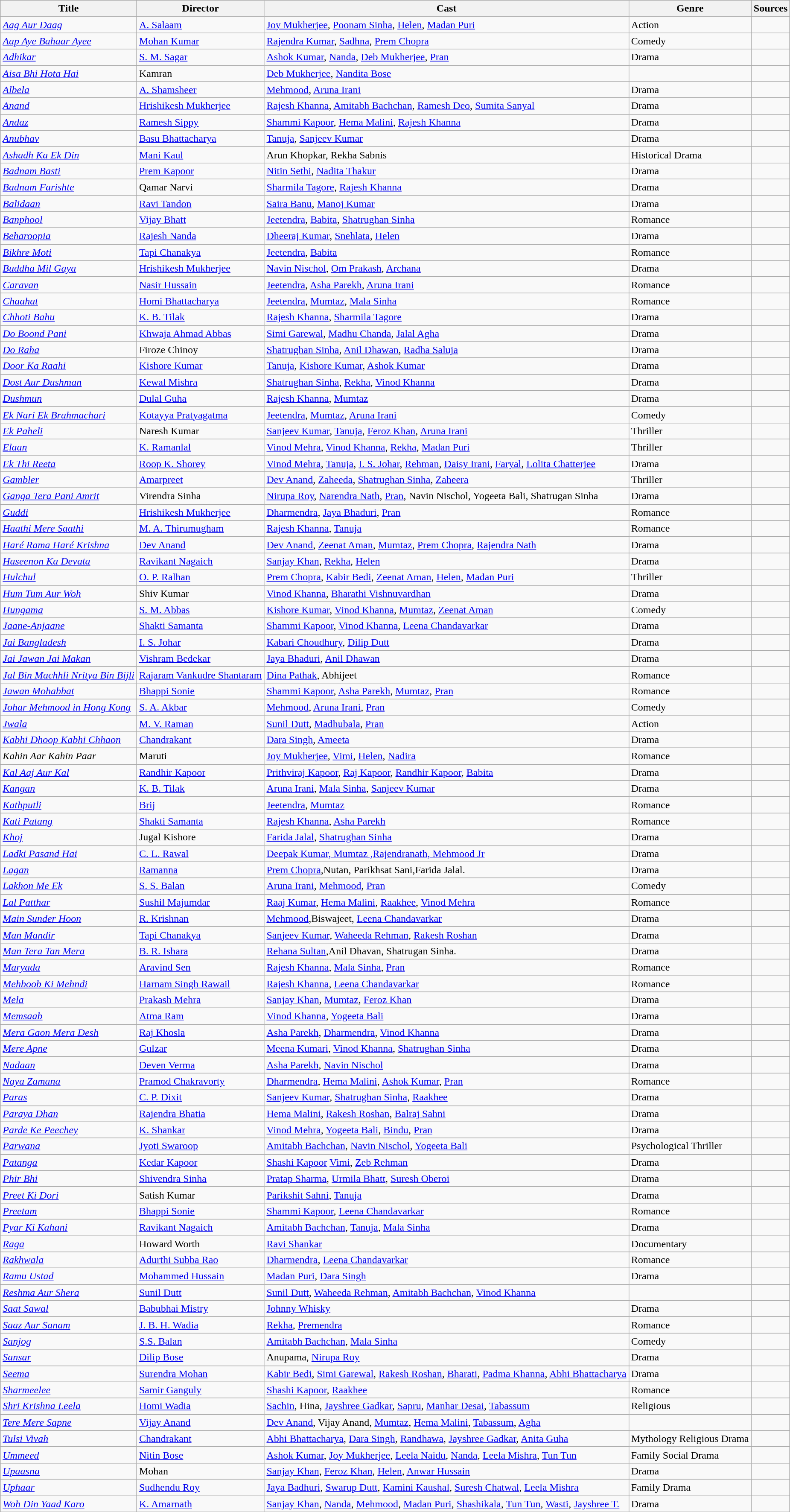<table class="wikitable">
<tr>
<th>Title</th>
<th>Director</th>
<th>Cast</th>
<th>Genre</th>
<th>Sources</th>
</tr>
<tr>
<td><em><a href='#'>Aag Aur Daag</a></em></td>
<td><a href='#'>A. Salaam</a></td>
<td><a href='#'>Joy Mukherjee</a>, <a href='#'>Poonam Sinha</a>, <a href='#'>Helen</a>, <a href='#'>Madan Puri</a></td>
<td>Action</td>
<td></td>
</tr>
<tr>
<td><em><a href='#'>Aap Aye Bahaar Ayee</a></em></td>
<td><a href='#'>Mohan Kumar</a></td>
<td><a href='#'>Rajendra Kumar</a>, <a href='#'>Sadhna</a>, <a href='#'>Prem Chopra</a></td>
<td>Comedy</td>
<td></td>
</tr>
<tr>
<td><em><a href='#'>Adhikar</a></em></td>
<td><a href='#'>S. M. Sagar</a></td>
<td><a href='#'>Ashok Kumar</a>, <a href='#'>Nanda</a>, <a href='#'>Deb Mukherjee</a>, <a href='#'>Pran</a></td>
<td>Drama</td>
<td></td>
</tr>
<tr>
<td><em><a href='#'>Aisa Bhi Hota Hai</a></em></td>
<td>Kamran</td>
<td><a href='#'>Deb Mukherjee</a>, <a href='#'>Nandita Bose</a></td>
<td></td>
<td></td>
</tr>
<tr>
<td><em><a href='#'>Albela</a></em></td>
<td><a href='#'>A. Shamsheer</a></td>
<td><a href='#'>Mehmood</a>, <a href='#'>Aruna Irani</a></td>
<td>Drama</td>
<td></td>
</tr>
<tr>
<td><em><a href='#'>Anand</a></em></td>
<td><a href='#'>Hrishikesh Mukherjee</a></td>
<td><a href='#'>Rajesh Khanna</a>, <a href='#'>Amitabh Bachchan</a>, <a href='#'>Ramesh Deo</a>, <a href='#'>Sumita Sanyal</a></td>
<td>Drama</td>
<td></td>
</tr>
<tr>
<td><em><a href='#'>Andaz</a></em></td>
<td><a href='#'>Ramesh Sippy</a></td>
<td><a href='#'>Shammi Kapoor</a>, <a href='#'>Hema Malini</a>, <a href='#'>Rajesh Khanna</a></td>
<td>Drama</td>
<td></td>
</tr>
<tr>
<td><em><a href='#'>Anubhav</a></em></td>
<td><a href='#'>Basu Bhattacharya</a></td>
<td><a href='#'>Tanuja</a>, <a href='#'>Sanjeev Kumar</a></td>
<td>Drama</td>
<td></td>
</tr>
<tr>
<td><em><a href='#'>Ashadh Ka Ek Din</a></em></td>
<td><a href='#'>Mani Kaul</a></td>
<td>Arun Khopkar, Rekha Sabnis</td>
<td>Historical Drama</td>
<td></td>
</tr>
<tr>
<td><em><a href='#'>Badnam Basti</a></em></td>
<td><a href='#'>Prem Kapoor</a></td>
<td><a href='#'>Nitin Sethi</a>, <a href='#'>Nadita Thakur</a></td>
<td>Drama</td>
<td></td>
</tr>
<tr>
<td><em><a href='#'>Badnam Farishte</a></em></td>
<td>Qamar Narvi</td>
<td><a href='#'>Sharmila Tagore</a>, <a href='#'>Rajesh Khanna</a></td>
<td>Drama</td>
<td></td>
</tr>
<tr>
<td><em><a href='#'>Balidaan</a></em></td>
<td><a href='#'>Ravi Tandon</a></td>
<td><a href='#'>Saira Banu</a>, <a href='#'>Manoj Kumar</a></td>
<td>Drama</td>
<td></td>
</tr>
<tr>
<td><em><a href='#'>Banphool</a></em></td>
<td><a href='#'>Vijay Bhatt</a></td>
<td><a href='#'>Jeetendra</a>, <a href='#'>Babita</a>, <a href='#'>Shatrughan Sinha</a></td>
<td>Romance</td>
<td></td>
</tr>
<tr>
<td><em><a href='#'>Beharoopia</a></em></td>
<td><a href='#'>Rajesh Nanda</a></td>
<td><a href='#'>Dheeraj Kumar</a>, <a href='#'>Snehlata</a>, <a href='#'>Helen</a></td>
<td>Drama</td>
<td></td>
</tr>
<tr>
<td><em><a href='#'>Bikhre Moti</a></em></td>
<td><a href='#'>Tapi Chanakya</a></td>
<td><a href='#'>Jeetendra</a>, <a href='#'>Babita</a></td>
<td>Romance</td>
<td></td>
</tr>
<tr>
<td><em><a href='#'>Buddha Mil Gaya</a></em></td>
<td><a href='#'>Hrishikesh Mukherjee</a></td>
<td><a href='#'>Navin Nischol</a>, <a href='#'>Om Prakash</a>, <a href='#'>Archana</a></td>
<td>Drama</td>
<td></td>
</tr>
<tr>
<td><em><a href='#'>Caravan</a></em></td>
<td><a href='#'>Nasir Hussain</a></td>
<td><a href='#'>Jeetendra</a>, <a href='#'>Asha Parekh</a>, <a href='#'>Aruna Irani</a></td>
<td>Romance</td>
<td></td>
</tr>
<tr>
<td><em><a href='#'>Chaahat</a></em></td>
<td><a href='#'>Homi Bhattacharya</a></td>
<td><a href='#'>Jeetendra</a>, <a href='#'>Mumtaz</a>, <a href='#'>Mala Sinha</a></td>
<td>Romance</td>
<td></td>
</tr>
<tr>
<td><em><a href='#'>Chhoti Bahu</a></em></td>
<td><a href='#'>K. B. Tilak</a></td>
<td><a href='#'>Rajesh Khanna</a>, <a href='#'>Sharmila Tagore</a></td>
<td>Drama</td>
<td></td>
</tr>
<tr>
<td><em><a href='#'>Do Boond Pani</a></em></td>
<td><a href='#'>Khwaja Ahmad Abbas</a></td>
<td><a href='#'>Simi Garewal</a>, <a href='#'>Madhu Chanda</a>, <a href='#'>Jalal Agha</a></td>
<td>Drama</td>
<td></td>
</tr>
<tr>
<td><em><a href='#'>Do Raha</a></em></td>
<td>Firoze Chinoy</td>
<td><a href='#'>Shatrughan Sinha</a>, <a href='#'>Anil Dhawan</a>, <a href='#'>Radha Saluja</a></td>
<td>Drama</td>
<td></td>
</tr>
<tr>
<td><em><a href='#'>Door Ka Raahi</a></em></td>
<td><a href='#'>Kishore Kumar</a></td>
<td><a href='#'>Tanuja</a>, <a href='#'>Kishore Kumar</a>, <a href='#'>Ashok Kumar</a></td>
<td>Drama</td>
<td></td>
</tr>
<tr>
<td><em><a href='#'>Dost Aur Dushman</a></em></td>
<td><a href='#'>Kewal Mishra</a></td>
<td><a href='#'>Shatrughan Sinha</a>, <a href='#'>Rekha</a>, <a href='#'>Vinod Khanna</a></td>
<td>Drama</td>
<td></td>
</tr>
<tr>
<td><em><a href='#'>Dushmun</a></em></td>
<td><a href='#'>Dulal Guha</a></td>
<td><a href='#'>Rajesh Khanna</a>, <a href='#'>Mumtaz</a></td>
<td>Drama</td>
<td></td>
</tr>
<tr>
<td><em><a href='#'>Ek Nari Ek Brahmachari</a></em></td>
<td><a href='#'>Kotayya Pratyagatma</a></td>
<td><a href='#'>Jeetendra</a>, <a href='#'>Mumtaz</a>, <a href='#'>Aruna Irani</a></td>
<td>Comedy</td>
<td></td>
</tr>
<tr>
<td><em><a href='#'>Ek Paheli</a></em></td>
<td>Naresh Kumar</td>
<td><a href='#'>Sanjeev Kumar</a>, <a href='#'>Tanuja</a>, <a href='#'>Feroz Khan</a>, <a href='#'>Aruna Irani</a></td>
<td>Thriller</td>
<td></td>
</tr>
<tr>
<td><em><a href='#'>Elaan</a></em></td>
<td><a href='#'>K. Ramanlal</a></td>
<td><a href='#'>Vinod Mehra</a>, <a href='#'>Vinod Khanna</a>, <a href='#'>Rekha</a>, <a href='#'>Madan Puri</a></td>
<td>Thriller</td>
<td></td>
</tr>
<tr>
<td><em><a href='#'>Ek Thi Reeta</a></em></td>
<td><a href='#'>Roop K. Shorey</a></td>
<td><a href='#'>Vinod Mehra</a>, <a href='#'>Tanuja</a>, <a href='#'>I. S. Johar</a>, <a href='#'>Rehman</a>, <a href='#'>Daisy Irani</a>, <a href='#'>Faryal</a>, <a href='#'>Lolita Chatterjee</a></td>
<td>Drama</td>
<td></td>
</tr>
<tr>
<td><em><a href='#'>Gambler</a></em></td>
<td><a href='#'>Amarpreet</a></td>
<td><a href='#'>Dev Anand</a>, <a href='#'>Zaheeda</a>, <a href='#'>Shatrughan Sinha</a>, <a href='#'>Zaheera</a></td>
<td>Thriller</td>
<td></td>
</tr>
<tr>
<td><em><a href='#'>Ganga Tera Pani Amrit</a></em></td>
<td>Virendra Sinha</td>
<td><a href='#'>Nirupa Roy</a>, <a href='#'>Narendra Nath</a>, <a href='#'>Pran</a>, Navin Nischol, Yogeeta Bali, Shatrugan Sinha</td>
<td>Drama</td>
<td></td>
</tr>
<tr>
<td><em><a href='#'>Guddi</a></em></td>
<td><a href='#'>Hrishikesh Mukherjee</a></td>
<td><a href='#'>Dharmendra</a>, <a href='#'>Jaya Bhaduri</a>, <a href='#'>Pran</a></td>
<td>Romance</td>
<td></td>
</tr>
<tr>
<td><em><a href='#'>Haathi Mere Saathi</a></em></td>
<td><a href='#'>M. A. Thirumugham</a></td>
<td><a href='#'>Rajesh Khanna</a>, <a href='#'>Tanuja</a></td>
<td>Romance</td>
<td></td>
</tr>
<tr>
<td><em><a href='#'>Haré Rama Haré Krishna</a></em></td>
<td><a href='#'>Dev Anand</a></td>
<td><a href='#'>Dev Anand</a>, <a href='#'>Zeenat Aman</a>, <a href='#'>Mumtaz</a>, <a href='#'>Prem Chopra</a>, <a href='#'>Rajendra Nath</a></td>
<td>Drama</td>
<td></td>
</tr>
<tr>
<td><em><a href='#'>Haseenon Ka Devata</a></em></td>
<td><a href='#'>Ravikant Nagaich</a></td>
<td><a href='#'>Sanjay Khan</a>, <a href='#'>Rekha</a>, <a href='#'>Helen</a></td>
<td>Drama</td>
<td></td>
</tr>
<tr>
<td><em><a href='#'>Hulchul</a></em></td>
<td><a href='#'>O. P. Ralhan</a></td>
<td><a href='#'>Prem Chopra</a>, <a href='#'>Kabir Bedi</a>, <a href='#'>Zeenat Aman</a>, <a href='#'>Helen</a>, <a href='#'>Madan Puri</a></td>
<td>Thriller</td>
<td></td>
</tr>
<tr>
<td><em><a href='#'>Hum Tum Aur Woh</a></em></td>
<td>Shiv Kumar</td>
<td><a href='#'>Vinod Khanna</a>, <a href='#'>Bharathi Vishnuvardhan</a></td>
<td>Drama</td>
<td></td>
</tr>
<tr>
<td><em><a href='#'>Hungama</a></em></td>
<td><a href='#'>S. M. Abbas</a></td>
<td><a href='#'>Kishore Kumar</a>, <a href='#'>Vinod Khanna</a>, <a href='#'>Mumtaz</a>, <a href='#'>Zeenat Aman</a></td>
<td>Comedy</td>
<td></td>
</tr>
<tr>
<td><em><a href='#'>Jaane-Anjaane</a></em></td>
<td><a href='#'>Shakti Samanta</a></td>
<td><a href='#'>Shammi Kapoor</a>, <a href='#'>Vinod Khanna</a>, <a href='#'>Leena Chandavarkar</a></td>
<td>Drama</td>
<td></td>
</tr>
<tr>
<td><em><a href='#'>Jai Bangladesh</a></em></td>
<td><a href='#'>I. S. Johar</a></td>
<td><a href='#'>Kabari Choudhury</a>, <a href='#'>Dilip Dutt</a></td>
<td>Drama</td>
<td></td>
</tr>
<tr>
<td><em><a href='#'>Jai Jawan Jai Makan</a></em></td>
<td><a href='#'>Vishram Bedekar</a></td>
<td><a href='#'>Jaya Bhaduri</a>, <a href='#'>Anil Dhawan</a></td>
<td>Drama</td>
<td></td>
</tr>
<tr>
<td><em><a href='#'>Jal Bin Machhli Nritya Bin Bijli</a></em></td>
<td><a href='#'>Rajaram Vankudre Shantaram</a></td>
<td><a href='#'>Dina Pathak</a>, Abhijeet</td>
<td>Romance</td>
<td></td>
</tr>
<tr>
<td><em><a href='#'>Jawan Mohabbat</a></em></td>
<td><a href='#'>Bhappi Sonie</a></td>
<td><a href='#'>Shammi Kapoor</a>, <a href='#'>Asha Parekh</a>, <a href='#'>Mumtaz</a>, <a href='#'>Pran</a></td>
<td>Romance</td>
<td></td>
</tr>
<tr>
<td><em><a href='#'>Johar Mehmood in Hong Kong</a></em></td>
<td><a href='#'>S. A. Akbar</a></td>
<td><a href='#'>Mehmood</a>, <a href='#'>Aruna Irani</a>, <a href='#'>Pran</a></td>
<td>Comedy</td>
<td></td>
</tr>
<tr>
<td><em><a href='#'>Jwala</a></em></td>
<td><a href='#'>M. V. Raman</a></td>
<td><a href='#'>Sunil Dutt</a>, <a href='#'>Madhubala</a>, <a href='#'>Pran</a></td>
<td>Action</td>
<td></td>
</tr>
<tr>
<td><em><a href='#'>Kabhi Dhoop Kabhi Chhaon</a></em></td>
<td><a href='#'>Chandrakant</a></td>
<td><a href='#'>Dara Singh</a>, <a href='#'>Ameeta</a></td>
<td>Drama</td>
<td></td>
</tr>
<tr>
<td><em>Kahin Aar Kahin Paar</em></td>
<td>Maruti</td>
<td><a href='#'>Joy Mukherjee</a>, <a href='#'>Vimi</a>, <a href='#'>Helen</a>, <a href='#'>Nadira</a></td>
<td>Romance</td>
<td></td>
</tr>
<tr>
<td><em><a href='#'>Kal Aaj Aur Kal</a></em></td>
<td><a href='#'>Randhir Kapoor</a></td>
<td><a href='#'>Prithviraj Kapoor</a>, <a href='#'>Raj Kapoor</a>, <a href='#'>Randhir Kapoor</a>, <a href='#'>Babita</a></td>
<td>Drama</td>
<td></td>
</tr>
<tr>
<td><em><a href='#'>Kangan</a></em></td>
<td><a href='#'>K. B. Tilak</a></td>
<td><a href='#'>Aruna Irani</a>, <a href='#'>Mala Sinha</a>, <a href='#'>Sanjeev Kumar</a></td>
<td>Drama</td>
<td></td>
</tr>
<tr>
<td><em><a href='#'>Kathputli</a></em></td>
<td><a href='#'>Brij</a></td>
<td><a href='#'>Jeetendra</a>, <a href='#'>Mumtaz</a></td>
<td>Romance</td>
<td></td>
</tr>
<tr>
<td><em><a href='#'>Kati Patang</a></em></td>
<td><a href='#'>Shakti Samanta</a></td>
<td><a href='#'>Rajesh Khanna</a>, <a href='#'>Asha Parekh</a></td>
<td>Romance</td>
<td></td>
</tr>
<tr>
<td><em><a href='#'>Khoj</a></em></td>
<td>Jugal Kishore</td>
<td><a href='#'>Farida Jalal</a>, <a href='#'>Shatrughan Sinha</a></td>
<td>Drama</td>
<td></td>
</tr>
<tr>
<td><em><a href='#'>Ladki Pasand Hai</a></em></td>
<td><a href='#'>C. L. Rawal</a></td>
<td><a href='#'>Deepak Kumar, Mumtaz ,Rajendranath, Mehmood Jr</a></td>
<td>Drama</td>
<td></td>
</tr>
<tr>
<td><em><a href='#'>Lagan</a></em></td>
<td><a href='#'>Ramanna</a></td>
<td><a href='#'>Prem Chopra</a>,Nutan, Parikhsat Sani,Farida Jalal.</td>
<td>Drama</td>
<td></td>
</tr>
<tr>
<td><em><a href='#'>Lakhon Me Ek</a></em></td>
<td><a href='#'>S. S. Balan</a></td>
<td><a href='#'>Aruna Irani</a>, <a href='#'>Mehmood</a>, <a href='#'>Pran</a></td>
<td>Comedy</td>
<td></td>
</tr>
<tr>
<td><em><a href='#'>Lal Patthar</a></em></td>
<td><a href='#'>Sushil Majumdar</a></td>
<td><a href='#'>Raaj Kumar</a>, <a href='#'>Hema Malini</a>, <a href='#'>Raakhee</a>, <a href='#'>Vinod Mehra</a></td>
<td>Romance</td>
<td></td>
</tr>
<tr>
<td><em><a href='#'>Main Sunder Hoon</a></em></td>
<td><a href='#'>R. Krishnan</a></td>
<td><a href='#'>Mehmood</a>,Biswajeet,  <a href='#'>Leena Chandavarkar</a></td>
<td>Drama</td>
<td></td>
</tr>
<tr>
<td><em><a href='#'>Man Mandir</a></em></td>
<td><a href='#'>Tapi Chanakya</a></td>
<td><a href='#'>Sanjeev Kumar</a>, <a href='#'>Waheeda Rehman</a>, <a href='#'>Rakesh Roshan</a></td>
<td>Drama</td>
<td></td>
</tr>
<tr>
<td><em><a href='#'>Man Tera Tan Mera</a></em></td>
<td><a href='#'>B. R. Ishara</a></td>
<td><a href='#'>Rehana Sultan</a>,Anil Dhavan, Shatrugan Sinha.</td>
<td>Drama</td>
<td></td>
</tr>
<tr>
<td><em><a href='#'>Maryada</a></em></td>
<td><a href='#'>Aravind Sen</a></td>
<td><a href='#'>Rajesh Khanna</a>, <a href='#'>Mala Sinha</a>, <a href='#'>Pran</a></td>
<td>Romance</td>
<td></td>
</tr>
<tr>
<td><em><a href='#'>Mehboob Ki Mehndi</a></em></td>
<td><a href='#'>Harnam Singh Rawail</a></td>
<td><a href='#'>Rajesh Khanna</a>, <a href='#'>Leena Chandavarkar</a></td>
<td>Romance</td>
<td></td>
</tr>
<tr>
<td><em><a href='#'>Mela</a></em></td>
<td><a href='#'>Prakash Mehra</a></td>
<td><a href='#'>Sanjay Khan</a>, <a href='#'>Mumtaz</a>, <a href='#'>Feroz Khan</a></td>
<td>Drama</td>
<td></td>
</tr>
<tr>
<td><em><a href='#'>Memsaab</a></em></td>
<td><a href='#'>Atma Ram</a></td>
<td><a href='#'>Vinod Khanna</a>, <a href='#'>Yogeeta Bali</a></td>
<td>Drama</td>
<td></td>
</tr>
<tr>
<td><em><a href='#'>Mera Gaon Mera Desh</a></em></td>
<td><a href='#'>Raj Khosla</a></td>
<td><a href='#'>Asha Parekh</a>, <a href='#'>Dharmendra</a>, <a href='#'>Vinod Khanna</a></td>
<td>Drama</td>
<td></td>
</tr>
<tr>
<td><em><a href='#'>Mere Apne</a></em></td>
<td><a href='#'>Gulzar</a></td>
<td><a href='#'>Meena Kumari</a>, <a href='#'>Vinod Khanna</a>, <a href='#'>Shatrughan Sinha</a></td>
<td>Drama</td>
<td></td>
</tr>
<tr>
<td><em><a href='#'>Nadaan</a></em></td>
<td><a href='#'>Deven Verma</a></td>
<td><a href='#'>Asha Parekh</a>, <a href='#'>Navin Nischol</a></td>
<td>Drama</td>
<td></td>
</tr>
<tr>
<td><em><a href='#'>Naya Zamana</a></em></td>
<td><a href='#'>Pramod Chakravorty</a></td>
<td><a href='#'>Dharmendra</a>, <a href='#'>Hema Malini</a>, <a href='#'>Ashok Kumar</a>, <a href='#'>Pran</a></td>
<td>Romance</td>
<td></td>
</tr>
<tr>
<td><em><a href='#'>Paras</a></em></td>
<td><a href='#'>C. P. Dixit</a></td>
<td><a href='#'>Sanjeev Kumar</a>, <a href='#'>Shatrughan Sinha</a>, <a href='#'>Raakhee</a></td>
<td>Drama</td>
<td></td>
</tr>
<tr>
<td><em><a href='#'>Paraya Dhan</a></em></td>
<td><a href='#'>Rajendra Bhatia</a></td>
<td><a href='#'>Hema Malini</a>, <a href='#'>Rakesh Roshan</a>, <a href='#'>Balraj Sahni</a></td>
<td>Drama</td>
<td></td>
</tr>
<tr>
<td><em><a href='#'>Parde Ke Peechey</a></em></td>
<td><a href='#'>K. Shankar</a></td>
<td><a href='#'>Vinod Mehra</a>, <a href='#'>Yogeeta Bali</a>, <a href='#'>Bindu</a>, <a href='#'>Pran</a></td>
<td>Drama</td>
<td></td>
</tr>
<tr>
<td><em><a href='#'>Parwana</a></em></td>
<td><a href='#'>Jyoti Swaroop</a></td>
<td><a href='#'>Amitabh Bachchan</a>, <a href='#'>Navin Nischol</a>, <a href='#'>Yogeeta Bali</a></td>
<td>Psychological Thriller</td>
<td></td>
</tr>
<tr>
<td><em><a href='#'>Patanga</a></em></td>
<td><a href='#'>Kedar Kapoor</a></td>
<td><a href='#'>Shashi Kapoor</a> <a href='#'>Vimi</a>, <a href='#'>Zeb Rehman</a></td>
<td>Drama</td>
<td></td>
</tr>
<tr>
<td><em><a href='#'>Phir Bhi</a></em></td>
<td><a href='#'>Shivendra Sinha</a></td>
<td><a href='#'>Pratap Sharma</a>, <a href='#'>Urmila Bhatt</a>, <a href='#'>Suresh Oberoi</a></td>
<td>Drama</td>
<td></td>
</tr>
<tr>
<td><em><a href='#'>Preet Ki Dori</a></em></td>
<td>Satish Kumar</td>
<td><a href='#'>Parikshit Sahni</a>, <a href='#'>Tanuja</a></td>
<td>Drama</td>
<td></td>
</tr>
<tr>
<td><em><a href='#'>Preetam</a></em></td>
<td><a href='#'>Bhappi Sonie</a></td>
<td><a href='#'>Shammi Kapoor</a>, <a href='#'>Leena Chandavarkar</a></td>
<td>Romance</td>
<td></td>
</tr>
<tr>
<td><em><a href='#'>Pyar Ki Kahani</a></em></td>
<td><a href='#'>Ravikant Nagaich</a></td>
<td><a href='#'>Amitabh Bachchan</a>, <a href='#'>Tanuja</a>, <a href='#'>Mala Sinha</a></td>
<td>Drama</td>
<td></td>
</tr>
<tr>
<td><em><a href='#'>Raga</a></em></td>
<td>Howard Worth</td>
<td><a href='#'>Ravi Shankar</a></td>
<td>Documentary</td>
<td></td>
</tr>
<tr>
<td><em><a href='#'>Rakhwala</a></em></td>
<td><a href='#'>Adurthi Subba Rao</a></td>
<td><a href='#'>Dharmendra</a>, <a href='#'>Leena Chandavarkar</a></td>
<td>Romance</td>
<td></td>
</tr>
<tr>
<td><em><a href='#'>Ramu Ustad</a></em></td>
<td><a href='#'>Mohammed Hussain</a></td>
<td><a href='#'>Madan Puri</a>, <a href='#'>Dara Singh</a></td>
<td>Drama</td>
<td></td>
</tr>
<tr>
<td><em><a href='#'>Reshma Aur Shera</a></em></td>
<td><a href='#'>Sunil Dutt</a></td>
<td><a href='#'>Sunil Dutt</a>, <a href='#'>Waheeda Rehman</a>, <a href='#'>Amitabh Bachchan</a>, <a href='#'>Vinod Khanna</a></td>
<td></td>
<td></td>
</tr>
<tr>
<td><em><a href='#'>Saat Sawal</a></em></td>
<td><a href='#'>Babubhai Mistry</a></td>
<td><a href='#'>Johnny Whisky</a></td>
<td>Drama</td>
<td></td>
</tr>
<tr>
<td><em><a href='#'>Saaz Aur Sanam</a></em></td>
<td><a href='#'>J. B. H. Wadia</a></td>
<td><a href='#'>Rekha</a>, <a href='#'>Premendra</a></td>
<td>Romance</td>
<td></td>
</tr>
<tr>
<td><em><a href='#'>Sanjog</a></em></td>
<td><a href='#'>S.S. Balan</a></td>
<td><a href='#'>Amitabh Bachchan</a>, <a href='#'>Mala Sinha</a></td>
<td>Comedy</td>
<td></td>
</tr>
<tr>
<td><em><a href='#'>Sansar</a></em></td>
<td><a href='#'>Dilip Bose</a></td>
<td>Anupama, <a href='#'>Nirupa Roy</a></td>
<td>Drama</td>
<td></td>
</tr>
<tr>
<td><em><a href='#'>Seema</a></em></td>
<td><a href='#'>Surendra Mohan</a></td>
<td><a href='#'>Kabir Bedi</a>, <a href='#'>Simi Garewal</a>, <a href='#'>Rakesh Roshan</a>, <a href='#'>Bharati</a>, <a href='#'>Padma Khanna</a>, <a href='#'>Abhi Bhattacharya</a></td>
<td>Drama</td>
<td></td>
</tr>
<tr>
<td><em><a href='#'>Sharmeelee</a></em></td>
<td><a href='#'>Samir Ganguly</a></td>
<td><a href='#'>Shashi Kapoor</a>, <a href='#'>Raakhee</a></td>
<td>Romance</td>
<td></td>
</tr>
<tr>
<td><em><a href='#'>Shri Krishna Leela</a></em></td>
<td><a href='#'>Homi Wadia</a></td>
<td><a href='#'>Sachin</a>, Hina, <a href='#'>Jayshree Gadkar</a>, <a href='#'>Sapru</a>, <a href='#'>Manhar Desai</a>, <a href='#'>Tabassum</a></td>
<td>Religious</td>
<td></td>
</tr>
<tr>
<td><em><a href='#'>Tere Mere Sapne</a></em></td>
<td><a href='#'>Vijay Anand</a></td>
<td><a href='#'>Dev Anand</a>, Vijay Anand, <a href='#'>Mumtaz</a>, <a href='#'>Hema Malini</a>, <a href='#'>Tabassum</a>, <a href='#'>Agha</a></td>
<td></td>
<td></td>
</tr>
<tr>
<td><em><a href='#'>Tulsi Vivah</a></em></td>
<td><a href='#'>Chandrakant</a></td>
<td><a href='#'>Abhi Bhattacharya</a>, <a href='#'>Dara Singh</a>, <a href='#'>Randhawa</a>, <a href='#'>Jayshree Gadkar</a>, <a href='#'>Anita Guha</a></td>
<td>Mythology Religious Drama</td>
<td></td>
</tr>
<tr>
<td><em><a href='#'>Ummeed</a></em></td>
<td><a href='#'>Nitin Bose</a></td>
<td><a href='#'>Ashok Kumar</a>, <a href='#'>Joy Mukherjee</a>, <a href='#'>Leela Naidu</a>, <a href='#'>Nanda</a>, <a href='#'>Leela Mishra</a>, <a href='#'>Tun Tun</a></td>
<td>Family Social Drama</td>
<td></td>
</tr>
<tr>
<td><em><a href='#'>Upaasna</a></em></td>
<td>Mohan</td>
<td><a href='#'>Sanjay Khan</a>, <a href='#'>Feroz Khan</a>, <a href='#'>Helen</a>, <a href='#'>Anwar Hussain</a></td>
<td>Drama</td>
<td></td>
</tr>
<tr>
<td><em><a href='#'>Uphaar</a></em></td>
<td><a href='#'>Sudhendu Roy</a></td>
<td><a href='#'>Jaya Badhuri</a>, <a href='#'>Swarup Dutt</a>, <a href='#'>Kamini Kaushal</a>, <a href='#'>Suresh Chatwal</a>, <a href='#'>Leela Mishra</a></td>
<td>Family Drama</td>
<td></td>
</tr>
<tr>
<td><em><a href='#'>Woh Din Yaad Karo</a></em></td>
<td><a href='#'>K. Amarnath</a></td>
<td><a href='#'>Sanjay Khan</a>, <a href='#'>Nanda</a>, <a href='#'>Mehmood</a>, <a href='#'>Madan Puri</a>, <a href='#'>Shashikala</a>, <a href='#'>Tun Tun</a>, <a href='#'>Wasti</a>, <a href='#'>Jayshree T.</a></td>
<td>Drama</td>
<td></td>
</tr>
</table>
